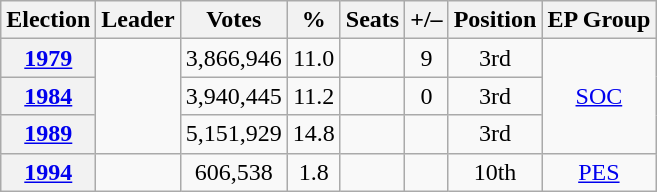<table class="wikitable" style="text-align:center">
<tr>
<th>Election</th>
<th>Leader</th>
<th>Votes</th>
<th>%</th>
<th>Seats</th>
<th>+/–</th>
<th>Position</th>
<th>EP Group</th>
</tr>
<tr>
<th><a href='#'>1979</a></th>
<td rowspan=3></td>
<td>3,866,946</td>
<td>11.0</td>
<td></td>
<td> 9</td>
<td> 3rd</td>
<td rowspan=3><a href='#'>SOC</a></td>
</tr>
<tr>
<th><a href='#'>1984</a></th>
<td>3,940,445</td>
<td>11.2</td>
<td></td>
<td> 0</td>
<td> 3rd</td>
</tr>
<tr>
<th><a href='#'>1989</a></th>
<td>5,151,929</td>
<td>14.8</td>
<td></td>
<td></td>
<td> 3rd</td>
</tr>
<tr>
<th><a href='#'>1994</a></th>
<td></td>
<td>606,538</td>
<td>1.8</td>
<td></td>
<td></td>
<td> 10th</td>
<td><a href='#'>PES</a></td>
</tr>
</table>
